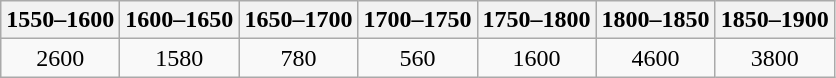<table class="wikitable" border="1">
<tr>
<th>1550–1600</th>
<th>1600–1650</th>
<th>1650–1700</th>
<th>1700–1750</th>
<th>1750–1800</th>
<th>1800–1850</th>
<th>1850–1900</th>
</tr>
<tr>
<td align=center>2600</td>
<td align=center>1580</td>
<td align=center>780</td>
<td align=center>560</td>
<td align=center>1600</td>
<td align=center>4600</td>
<td align=center>3800</td>
</tr>
</table>
